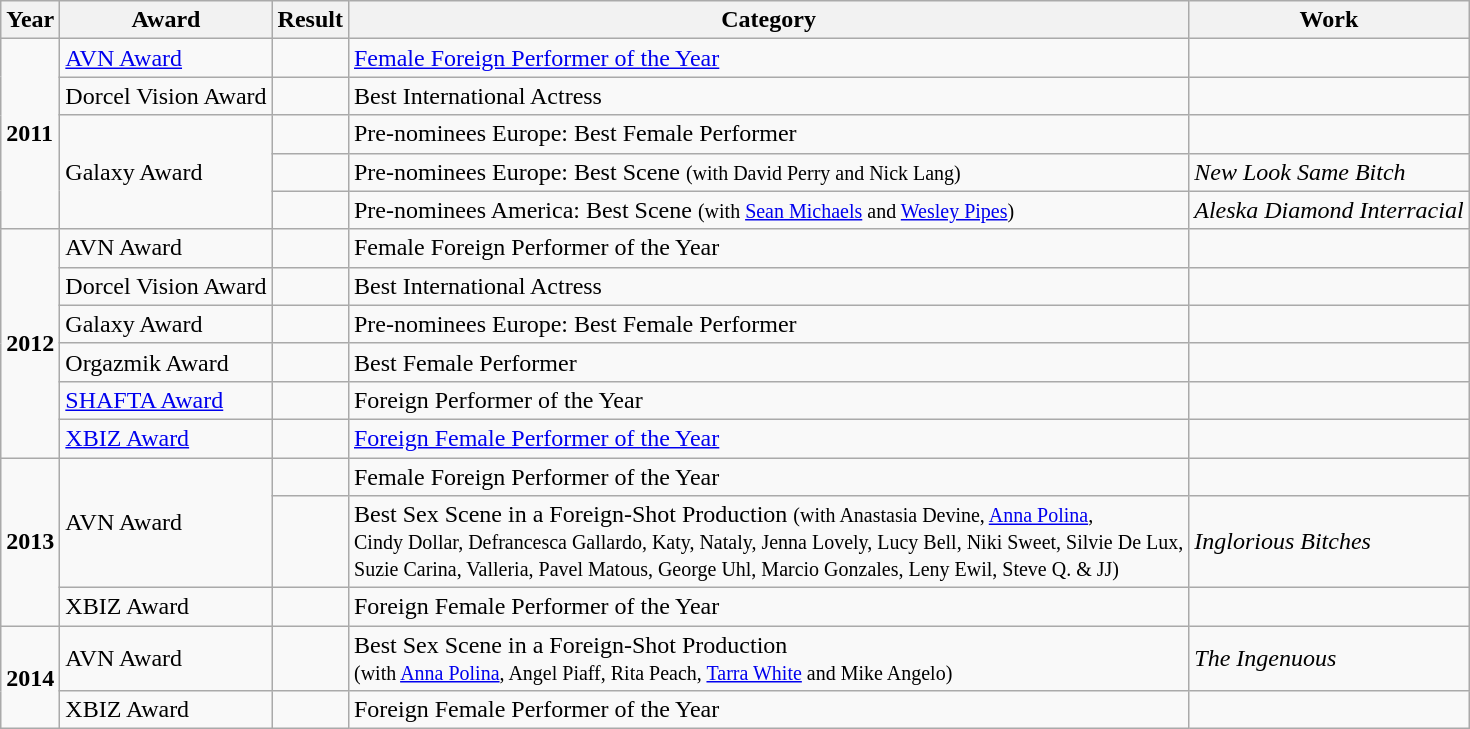<table class="wikitable">
<tr>
<th>Year</th>
<th>Award</th>
<th>Result</th>
<th>Category</th>
<th>Work</th>
</tr>
<tr>
<td rowspan="5"><strong>2011</strong></td>
<td><a href='#'>AVN Award</a></td>
<td></td>
<td><a href='#'>Female Foreign Performer of the Year</a></td>
<td></td>
</tr>
<tr>
<td>Dorcel Vision Award</td>
<td></td>
<td>Best International Actress</td>
<td></td>
</tr>
<tr>
<td rowspan="3">Galaxy Award</td>
<td></td>
<td>Pre-nominees Europe: Best Female Performer</td>
<td></td>
</tr>
<tr>
<td></td>
<td>Pre-nominees Europe: Best Scene <small>(with David Perry and Nick Lang)</small></td>
<td><em>New Look Same Bitch</em></td>
</tr>
<tr>
<td></td>
<td>Pre-nominees America: Best Scene <small>(with <a href='#'>Sean Michaels</a> and <a href='#'>Wesley Pipes</a>)</small></td>
<td><em>Aleska Diamond Interracial</em></td>
</tr>
<tr>
<td rowspan="6"><strong>2012</strong></td>
<td>AVN Award</td>
<td></td>
<td>Female Foreign Performer of the Year</td>
<td></td>
</tr>
<tr>
<td>Dorcel Vision Award</td>
<td></td>
<td>Best International Actress</td>
<td></td>
</tr>
<tr>
<td>Galaxy Award</td>
<td></td>
<td>Pre-nominees Europe: Best Female Performer</td>
<td></td>
</tr>
<tr>
<td>Orgazmik Award</td>
<td></td>
<td>Best Female Performer</td>
<td></td>
</tr>
<tr>
<td><a href='#'>SHAFTA Award</a></td>
<td></td>
<td>Foreign Performer of the Year</td>
<td></td>
</tr>
<tr>
<td><a href='#'>XBIZ Award</a></td>
<td></td>
<td><a href='#'>Foreign Female Performer of the Year</a></td>
<td></td>
</tr>
<tr>
<td rowspan="3"><strong>2013</strong></td>
<td rowspan="2">AVN Award</td>
<td></td>
<td>Female Foreign Performer of the Year</td>
<td></td>
</tr>
<tr>
<td></td>
<td>Best Sex Scene in a Foreign-Shot Production <small>(with Anastasia Devine, <a href='#'>Anna Polina</a>,<br>Cindy Dollar, Defrancesca Gallardo, Katy, Nataly, Jenna Lovely, Lucy Bell, Niki Sweet, Silvie De Lux,<br>Suzie Carina, Valleria, Pavel Matous, George Uhl, Marcio Gonzales, Leny Ewil, Steve Q. & JJ)</small></td>
<td><em>Inglorious Bitches</em></td>
</tr>
<tr>
<td>XBIZ Award</td>
<td></td>
<td>Foreign Female Performer of the Year</td>
<td></td>
</tr>
<tr>
<td rowspan="2"><strong>2014</strong></td>
<td>AVN Award</td>
<td></td>
<td>Best Sex Scene in a Foreign-Shot Production<br><small>(with <a href='#'>Anna Polina</a>, Angel Piaff, Rita Peach, <a href='#'>Tarra White</a> and Mike Angelo)</small></td>
<td><em>The Ingenuous</em></td>
</tr>
<tr>
<td>XBIZ Award</td>
<td></td>
<td>Foreign Female Performer of the Year</td>
<td></td>
</tr>
</table>
